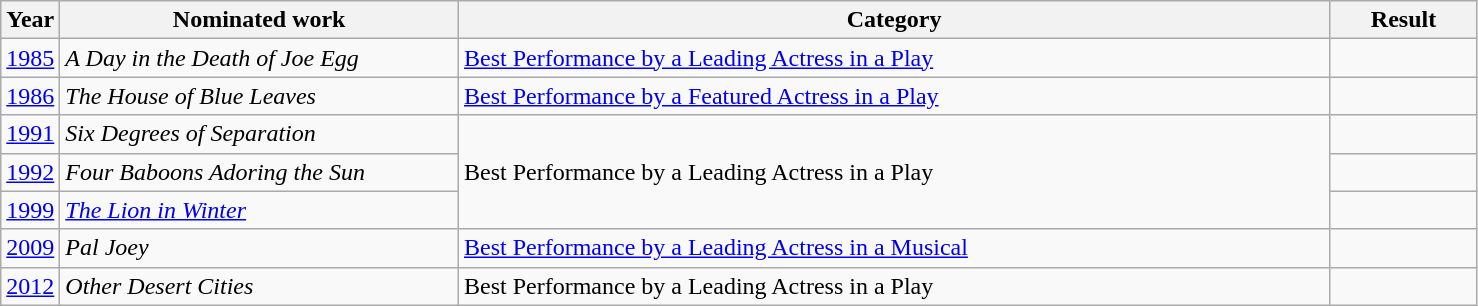<table class=wikitable>
<tr>
<th width=4%>Year</th>
<th width=27%>Nominated work</th>
<th width=59%>Category</th>
<th width=10%>Result</th>
</tr>
<tr>
<td><a href='#'>1985</a></td>
<td><em>A Day in the Death of Joe Egg</em></td>
<td><a href='#'>Best Performance by a Leading Actress in a Play</a></td>
<td></td>
</tr>
<tr>
<td><a href='#'>1986</a></td>
<td><em>The House of Blue Leaves</em></td>
<td><a href='#'>Best Performance by a Featured Actress in a Play</a></td>
<td></td>
</tr>
<tr>
<td><a href='#'>1991</a></td>
<td><em>Six Degrees of Separation</em></td>
<td rowspan=3>Best Performance by a Leading Actress in a Play</td>
<td></td>
</tr>
<tr>
<td><a href='#'>1992</a></td>
<td><em>Four Baboons Adoring the Sun</em></td>
<td></td>
</tr>
<tr>
<td><a href='#'>1999</a></td>
<td><em><a href='#'>The Lion in Winter</a></em></td>
<td></td>
</tr>
<tr>
<td><a href='#'>2009</a></td>
<td><em>Pal Joey</em></td>
<td><a href='#'>Best Performance by a Leading Actress in a Musical</a></td>
<td></td>
</tr>
<tr>
<td><a href='#'>2012</a></td>
<td><em>Other Desert Cities</em></td>
<td>Best Performance by a Leading Actress in a Play</td>
<td></td>
</tr>
</table>
